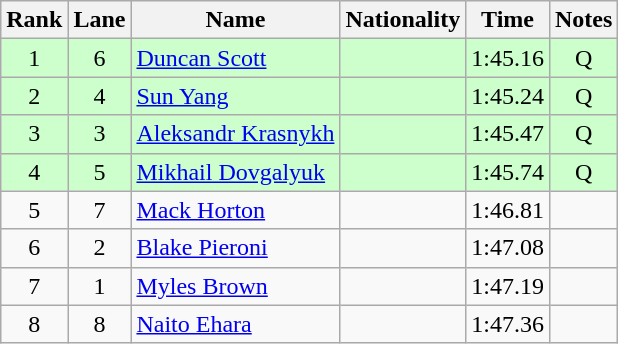<table class="wikitable sortable" style="text-align:center">
<tr>
<th>Rank</th>
<th>Lane</th>
<th>Name</th>
<th>Nationality</th>
<th>Time</th>
<th>Notes</th>
</tr>
<tr bgcolor=ccffcc>
<td>1</td>
<td>6</td>
<td align=left><a href='#'>Duncan Scott</a></td>
<td align=left></td>
<td>1:45.16</td>
<td>Q</td>
</tr>
<tr bgcolor=ccffcc>
<td>2</td>
<td>4</td>
<td align=left><a href='#'>Sun Yang</a></td>
<td align=left></td>
<td>1:45.24</td>
<td>Q</td>
</tr>
<tr bgcolor=ccffcc>
<td>3</td>
<td>3</td>
<td align=left><a href='#'>Aleksandr Krasnykh</a></td>
<td align=left></td>
<td>1:45.47</td>
<td>Q</td>
</tr>
<tr bgcolor=ccffcc>
<td>4</td>
<td>5</td>
<td align=left><a href='#'>Mikhail Dovgalyuk</a></td>
<td align=left></td>
<td>1:45.74</td>
<td>Q</td>
</tr>
<tr>
<td>5</td>
<td>7</td>
<td align=left><a href='#'>Mack Horton</a></td>
<td align=left></td>
<td>1:46.81</td>
<td></td>
</tr>
<tr>
<td>6</td>
<td>2</td>
<td align=left><a href='#'>Blake Pieroni</a></td>
<td align=left></td>
<td>1:47.08</td>
<td></td>
</tr>
<tr>
<td>7</td>
<td>1</td>
<td align=left><a href='#'>Myles Brown</a></td>
<td align=left></td>
<td>1:47.19</td>
<td></td>
</tr>
<tr>
<td>8</td>
<td>8</td>
<td align=left><a href='#'>Naito Ehara</a></td>
<td align=left></td>
<td>1:47.36</td>
<td></td>
</tr>
</table>
